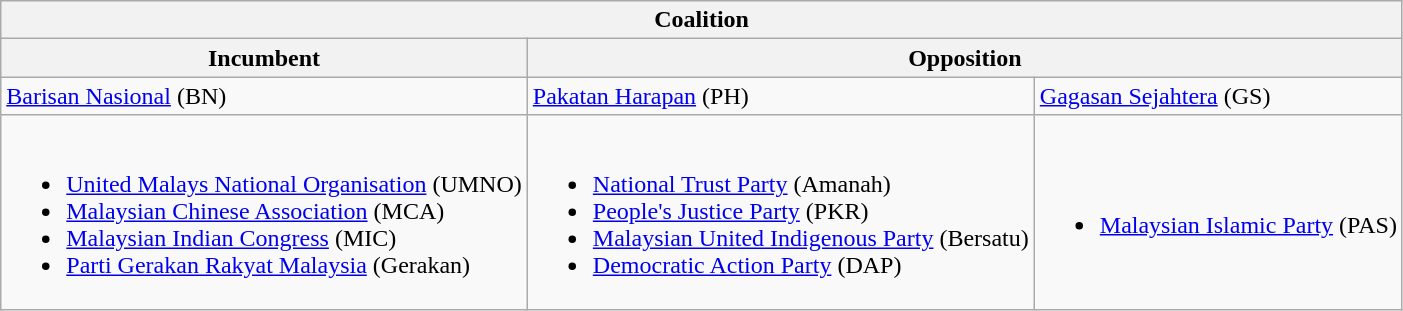<table class="wikitable">
<tr>
<th colspan="3">Coalition</th>
</tr>
<tr>
<th>Incumbent</th>
<th colspan="2">Opposition</th>
</tr>
<tr>
<td><a href='#'>Barisan Nasional</a> (BN)</td>
<td> <a href='#'>Pakatan Harapan</a> (PH)</td>
<td><a href='#'>Gagasan Sejahtera</a> (GS)</td>
</tr>
<tr>
<td><br><ul><li> <a href='#'>United Malays National Organisation</a> (UMNO)</li><li> <a href='#'>Malaysian Chinese Association</a> (MCA)</li><li> <a href='#'>Malaysian Indian Congress</a> (MIC)</li><li> <a href='#'>Parti Gerakan Rakyat Malaysia</a> (Gerakan)</li></ul></td>
<td><br><ul><li> <a href='#'>National Trust Party</a> (Amanah)</li><li> <a href='#'>People's Justice Party</a> (PKR)</li><li> <a href='#'>Malaysian United Indigenous Party</a> (Bersatu)</li><li> <a href='#'>Democratic Action Party</a> (DAP)</li></ul></td>
<td><br><ul><li> <a href='#'>Malaysian Islamic Party</a> (PAS)</li></ul></td>
</tr>
</table>
